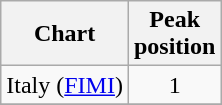<table class="wikitable sortable">
<tr>
<th align="left">Chart</th>
<th align="left">Peak<br>position</th>
</tr>
<tr>
<td align="left">Italy (<a href='#'>FIMI</a>)</td>
<td align="center">1</td>
</tr>
<tr>
</tr>
</table>
